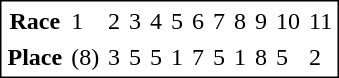<table style="border: thin solid black;" cellpadding="2">
<tr>
<th>Race</th>
<td>1</td>
<td>2</td>
<td>3</td>
<td>4</td>
<td>5</td>
<td>6</td>
<td>7</td>
<td>8</td>
<td>9</td>
<td>10</td>
<td>11</td>
</tr>
<tr>
<th>Place</th>
<td>(8)</td>
<td>3</td>
<td>5</td>
<td>5</td>
<td>1</td>
<td>7</td>
<td>5</td>
<td>1</td>
<td>8</td>
<td>5</td>
<td>2</td>
</tr>
</table>
